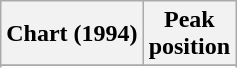<table class="wikitable sortable">
<tr>
<th align="left">Chart (1994)</th>
<th align="center">Peak<br>position</th>
</tr>
<tr>
</tr>
<tr>
</tr>
</table>
